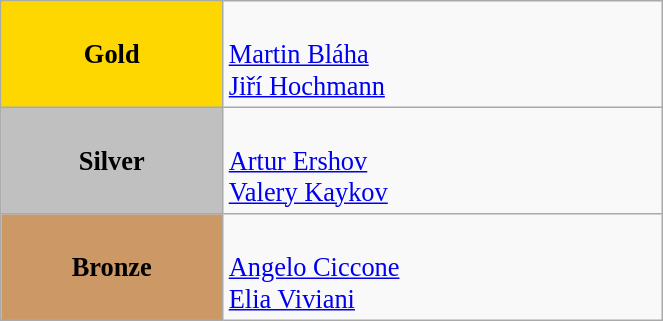<table class="wikitable" style=" text-align:center; font-size:110%;" width="35%">
<tr>
<td rowspan="1" bgcolor="gold"><strong>Gold</strong></td>
<td align=left><br><a href='#'>Martin Bláha</a><br><a href='#'>Jiří Hochmann</a></td>
</tr>
<tr>
<td rowspan="1" bgcolor="silver"><strong>Silver</strong></td>
<td align=left><br><a href='#'>Artur Ershov</a><br><a href='#'>Valery Kaykov</a></td>
</tr>
<tr>
<td rowspan="1" bgcolor="#cc9966"><strong>Bronze</strong></td>
<td align=left><br><a href='#'>Angelo Ciccone</a><br><a href='#'>Elia Viviani</a></td>
</tr>
</table>
